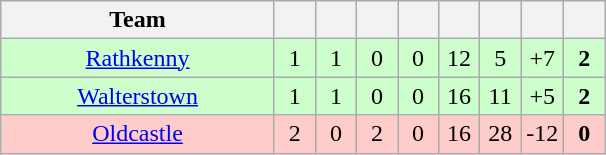<table class="wikitable" style="text-align:center">
<tr>
<th style="width:175px;">Team</th>
<th width="20"></th>
<th width="20"></th>
<th width="20"></th>
<th width="20"></th>
<th width="20"></th>
<th width="20"></th>
<th width="20"></th>
<th width="20"></th>
</tr>
<tr style="background:#cfc;">
<td><a href='#'>Rathkenny</a></td>
<td>1</td>
<td>1</td>
<td>0</td>
<td>0</td>
<td>12</td>
<td>5</td>
<td>+7</td>
<td><strong>2</strong></td>
</tr>
<tr style="background:#cfc;">
<td><a href='#'>Walterstown</a></td>
<td>1</td>
<td>1</td>
<td>0</td>
<td>0</td>
<td>16</td>
<td>11</td>
<td>+5</td>
<td><strong>2</strong></td>
</tr>
<tr style="background:#fcc;">
<td><a href='#'>Oldcastle</a></td>
<td>2</td>
<td>0</td>
<td>2</td>
<td>0</td>
<td>16</td>
<td>28</td>
<td>-12</td>
<td><strong>0</strong></td>
</tr>
</table>
